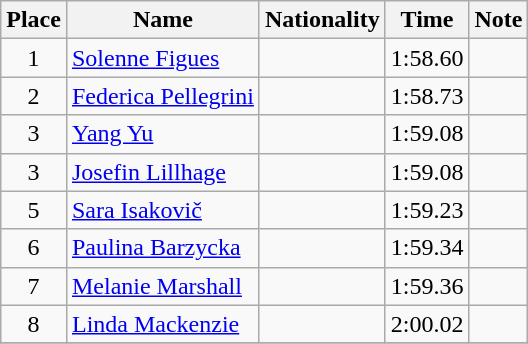<table class="wikitable" style="text-align:center">
<tr>
<th>Place</th>
<th>Name</th>
<th>Nationality</th>
<th>Time</th>
<th>Note</th>
</tr>
<tr>
<td>1</td>
<td align=left><a href='#'>Solenne Figues</a></td>
<td align=left></td>
<td>1:58.60</td>
<td></td>
</tr>
<tr>
<td>2</td>
<td align=left><a href='#'>Federica Pellegrini</a></td>
<td align=left></td>
<td>1:58.73</td>
<td></td>
</tr>
<tr>
<td>3</td>
<td align=left><a href='#'>Yang Yu</a></td>
<td align=left></td>
<td>1:59.08</td>
<td></td>
</tr>
<tr>
<td>3</td>
<td align=left><a href='#'>Josefin Lillhage</a></td>
<td align=left></td>
<td>1:59.08</td>
<td></td>
</tr>
<tr>
<td>5</td>
<td align=left><a href='#'>Sara Isakovič</a></td>
<td align=left></td>
<td>1:59.23</td>
<td></td>
</tr>
<tr>
<td>6</td>
<td align=left><a href='#'>Paulina Barzycka</a></td>
<td align=left></td>
<td>1:59.34</td>
<td></td>
</tr>
<tr>
<td>7</td>
<td align=left><a href='#'>Melanie Marshall</a></td>
<td align=left></td>
<td>1:59.36</td>
<td></td>
</tr>
<tr>
<td>8</td>
<td align=left><a href='#'>Linda Mackenzie</a></td>
<td align=left></td>
<td>2:00.02</td>
<td></td>
</tr>
<tr>
</tr>
</table>
